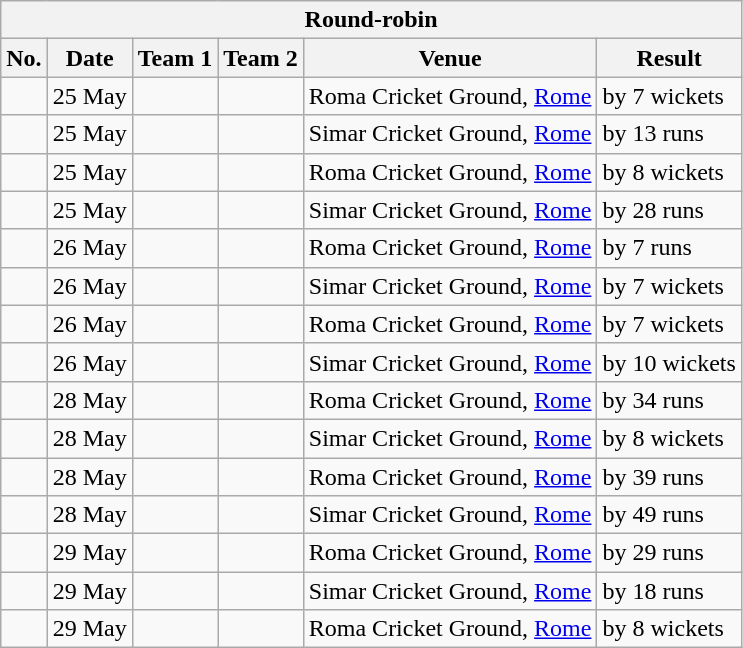<table class="wikitable">
<tr>
<th colspan="6">Round-robin</th>
</tr>
<tr>
<th>No.</th>
<th>Date</th>
<th>Team 1</th>
<th>Team 2</th>
<th>Venue</th>
<th>Result</th>
</tr>
<tr>
<td></td>
<td>25 May</td>
<td></td>
<td></td>
<td>Roma Cricket Ground, <a href='#'>Rome</a></td>
<td> by 7 wickets</td>
</tr>
<tr>
<td></td>
<td>25 May</td>
<td></td>
<td></td>
<td>Simar Cricket Ground, <a href='#'>Rome</a></td>
<td> by 13 runs</td>
</tr>
<tr>
<td></td>
<td>25 May</td>
<td></td>
<td></td>
<td>Roma Cricket Ground, <a href='#'>Rome</a></td>
<td> by 8 wickets</td>
</tr>
<tr>
<td></td>
<td>25 May</td>
<td></td>
<td></td>
<td>Simar Cricket Ground, <a href='#'>Rome</a></td>
<td> by 28 runs</td>
</tr>
<tr>
<td></td>
<td>26 May</td>
<td></td>
<td></td>
<td>Roma Cricket Ground, <a href='#'>Rome</a></td>
<td> by 7 runs</td>
</tr>
<tr>
<td></td>
<td>26 May</td>
<td></td>
<td></td>
<td>Simar Cricket Ground, <a href='#'>Rome</a></td>
<td> by 7 wickets</td>
</tr>
<tr>
<td></td>
<td>26 May</td>
<td></td>
<td></td>
<td>Roma Cricket Ground, <a href='#'>Rome</a></td>
<td> by 7 wickets</td>
</tr>
<tr>
<td></td>
<td>26 May</td>
<td></td>
<td></td>
<td>Simar Cricket Ground, <a href='#'>Rome</a></td>
<td> by 10 wickets</td>
</tr>
<tr>
<td></td>
<td>28 May</td>
<td></td>
<td></td>
<td>Roma Cricket Ground, <a href='#'>Rome</a></td>
<td> by 34 runs</td>
</tr>
<tr>
<td></td>
<td>28 May</td>
<td></td>
<td></td>
<td>Simar Cricket Ground, <a href='#'>Rome</a></td>
<td> by 8 wickets</td>
</tr>
<tr>
<td></td>
<td>28 May</td>
<td></td>
<td></td>
<td>Roma Cricket Ground, <a href='#'>Rome</a></td>
<td> by 39 runs</td>
</tr>
<tr>
<td></td>
<td>28 May</td>
<td></td>
<td></td>
<td>Simar Cricket Ground, <a href='#'>Rome</a></td>
<td> by 49 runs</td>
</tr>
<tr>
<td></td>
<td>29 May</td>
<td></td>
<td></td>
<td>Roma Cricket Ground, <a href='#'>Rome</a></td>
<td> by 29 runs</td>
</tr>
<tr>
<td></td>
<td>29 May</td>
<td></td>
<td></td>
<td>Simar Cricket Ground, <a href='#'>Rome</a></td>
<td> by 18 runs</td>
</tr>
<tr>
<td></td>
<td>29 May</td>
<td></td>
<td></td>
<td>Roma Cricket Ground, <a href='#'>Rome</a></td>
<td> by 8 wickets</td>
</tr>
</table>
